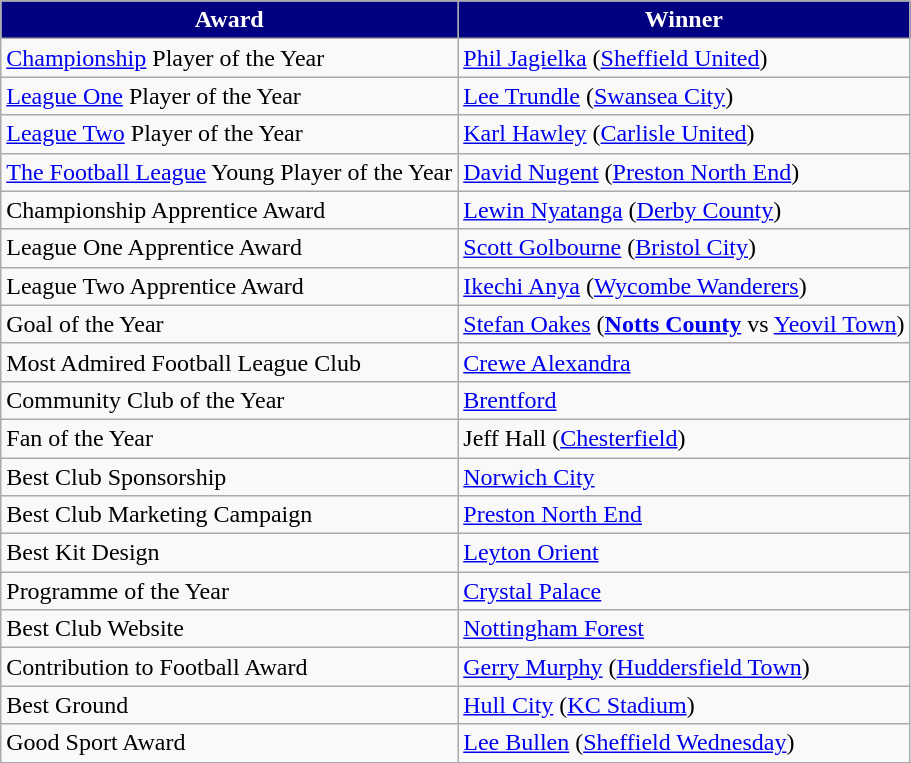<table class="wikitable">
<tr>
<th style="background-color: navy; color: white;">Award</th>
<th style="background-color: navy; color: white;">Winner</th>
</tr>
<tr>
<td><a href='#'>Championship</a> Player of the Year</td>
<td><a href='#'>Phil Jagielka</a> (<a href='#'>Sheffield United</a>)</td>
</tr>
<tr>
<td><a href='#'>League One</a> Player of the Year</td>
<td><a href='#'>Lee Trundle</a> (<a href='#'>Swansea City</a>)</td>
</tr>
<tr>
<td><a href='#'>League Two</a> Player of the Year</td>
<td><a href='#'>Karl Hawley</a> (<a href='#'>Carlisle United</a>)</td>
</tr>
<tr>
<td><a href='#'>The Football League</a> Young Player of the Year</td>
<td><a href='#'>David Nugent</a> (<a href='#'>Preston North End</a>)</td>
</tr>
<tr>
<td>Championship Apprentice Award</td>
<td><a href='#'>Lewin Nyatanga</a> (<a href='#'>Derby County</a>)</td>
</tr>
<tr>
<td>League One Apprentice Award</td>
<td><a href='#'>Scott Golbourne</a> (<a href='#'>Bristol City</a>)</td>
</tr>
<tr>
<td>League Two Apprentice Award</td>
<td><a href='#'>Ikechi Anya</a> (<a href='#'>Wycombe Wanderers</a>)</td>
</tr>
<tr>
<td>Goal of the Year</td>
<td><a href='#'>Stefan Oakes</a> (<strong><a href='#'>Notts County</a></strong> vs <a href='#'>Yeovil Town</a>)</td>
</tr>
<tr>
<td>Most Admired Football League Club</td>
<td><a href='#'>Crewe Alexandra</a></td>
</tr>
<tr>
<td>Community Club of the Year</td>
<td><a href='#'>Brentford</a></td>
</tr>
<tr>
<td>Fan of the Year</td>
<td>Jeff Hall (<a href='#'>Chesterfield</a>)</td>
</tr>
<tr>
<td>Best Club Sponsorship</td>
<td><a href='#'>Norwich City</a></td>
</tr>
<tr>
<td>Best Club Marketing Campaign</td>
<td><a href='#'>Preston North End</a></td>
</tr>
<tr>
<td>Best Kit Design</td>
<td><a href='#'>Leyton Orient</a></td>
</tr>
<tr>
<td>Programme of the Year</td>
<td><a href='#'>Crystal Palace</a></td>
</tr>
<tr>
<td>Best Club Website</td>
<td><a href='#'>Nottingham Forest</a></td>
</tr>
<tr>
<td>Contribution to Football Award</td>
<td><a href='#'>Gerry Murphy</a> (<a href='#'>Huddersfield Town</a>)</td>
</tr>
<tr>
<td>Best Ground</td>
<td><a href='#'>Hull City</a> (<a href='#'>KC Stadium</a>)</td>
</tr>
<tr>
<td>Good Sport Award</td>
<td><a href='#'>Lee Bullen</a> (<a href='#'>Sheffield Wednesday</a>)</td>
</tr>
</table>
